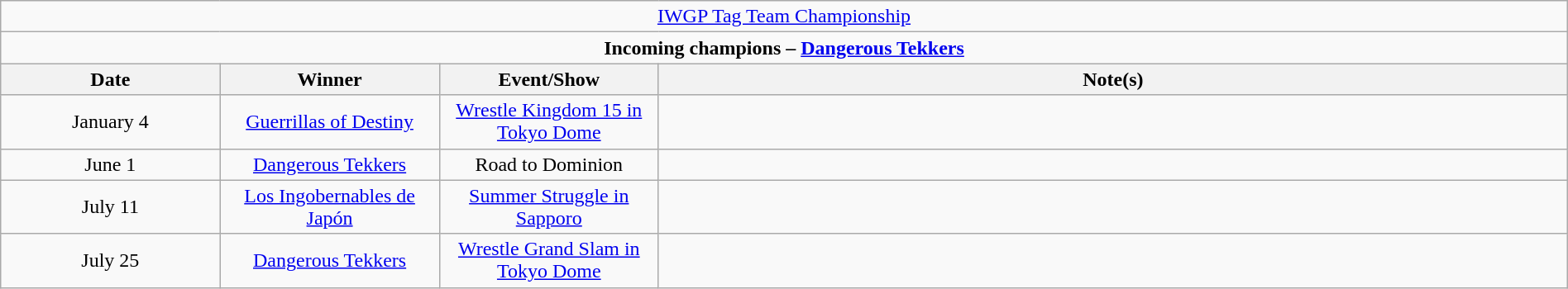<table class="wikitable" style="text-align:center; width:100%;">
<tr>
<td colspan="4" style="text-align: center;"><a href='#'>IWGP Tag Team Championship</a></td>
</tr>
<tr>
<td colspan="4" style="text-align: center;"><strong>Incoming champions – <a href='#'>Dangerous Tekkers</a> </strong></td>
</tr>
<tr>
<th width=14%>Date</th>
<th width=14%>Winner</th>
<th width=14%>Event/Show</th>
<th width=58%>Note(s)</th>
</tr>
<tr>
<td>January 4</td>
<td><a href='#'>Guerrillas of Destiny</a><br></td>
<td><a href='#'>Wrestle Kingdom 15 in Tokyo Dome</a><br></td>
<td></td>
</tr>
<tr>
<td>June 1</td>
<td><a href='#'>Dangerous Tekkers</a><br></td>
<td>Road to Dominion</td>
<td></td>
</tr>
<tr>
<td>July 11</td>
<td><a href='#'>Los Ingobernables de Japón</a><br></td>
<td><a href='#'>Summer Struggle in Sapporo</a><br></td>
<td></td>
</tr>
<tr>
<td>July 25</td>
<td><a href='#'>Dangerous Tekkers</a><br></td>
<td><a href='#'>Wrestle Grand Slam in Tokyo Dome</a></td>
<td></td>
</tr>
</table>
